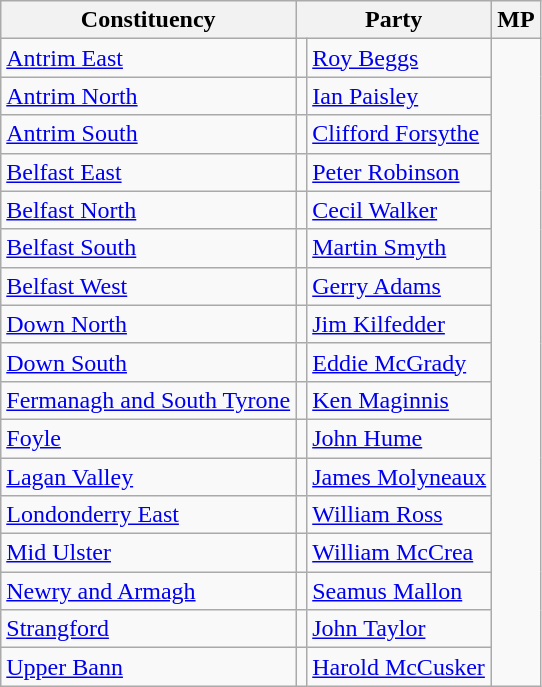<table class=wikitable>
<tr>
<th>Constituency</th>
<th colspan=2>Party</th>
<th>MP</th>
</tr>
<tr>
<td><a href='#'>Antrim East</a></td>
<td></td>
<td><a href='#'>Roy Beggs</a></td>
</tr>
<tr>
<td><a href='#'>Antrim North</a></td>
<td></td>
<td><a href='#'>Ian Paisley</a></td>
</tr>
<tr>
<td><a href='#'>Antrim South</a></td>
<td></td>
<td><a href='#'>Clifford Forsythe</a></td>
</tr>
<tr>
<td><a href='#'>Belfast East</a></td>
<td></td>
<td><a href='#'>Peter Robinson</a></td>
</tr>
<tr>
<td><a href='#'>Belfast North</a></td>
<td></td>
<td><a href='#'>Cecil Walker</a></td>
</tr>
<tr>
<td><a href='#'>Belfast South</a></td>
<td></td>
<td><a href='#'>Martin Smyth</a></td>
</tr>
<tr>
<td><a href='#'>Belfast West</a></td>
<td></td>
<td><a href='#'>Gerry Adams</a></td>
</tr>
<tr>
<td><a href='#'>Down North</a></td>
<td></td>
<td><a href='#'>Jim Kilfedder</a></td>
</tr>
<tr>
<td><a href='#'>Down South</a></td>
<td></td>
<td><a href='#'>Eddie McGrady</a></td>
</tr>
<tr>
<td><a href='#'>Fermanagh and South Tyrone</a></td>
<td></td>
<td><a href='#'>Ken Maginnis</a></td>
</tr>
<tr>
<td><a href='#'>Foyle</a></td>
<td></td>
<td><a href='#'>John Hume</a></td>
</tr>
<tr>
<td><a href='#'>Lagan Valley</a></td>
<td></td>
<td><a href='#'>James Molyneaux</a></td>
</tr>
<tr>
<td><a href='#'>Londonderry East</a></td>
<td></td>
<td><a href='#'>William Ross</a></td>
</tr>
<tr>
<td><a href='#'>Mid Ulster</a></td>
<td></td>
<td><a href='#'>William McCrea</a></td>
</tr>
<tr>
<td><a href='#'>Newry and Armagh</a></td>
<td></td>
<td><a href='#'>Seamus Mallon</a></td>
</tr>
<tr>
<td><a href='#'>Strangford</a></td>
<td></td>
<td><a href='#'>John Taylor</a></td>
</tr>
<tr>
<td><a href='#'>Upper Bann</a></td>
<td></td>
<td><a href='#'>Harold McCusker</a></td>
</tr>
</table>
